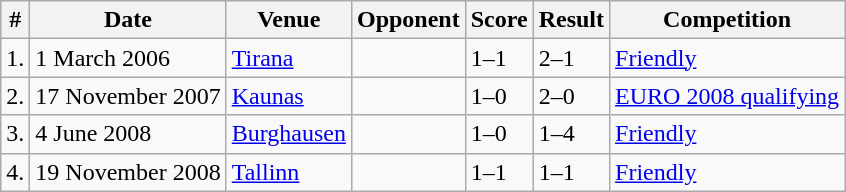<table class="wikitable" align=center>
<tr>
<th>#</th>
<th>Date</th>
<th>Venue</th>
<th>Opponent</th>
<th>Score</th>
<th>Result</th>
<th>Competition</th>
</tr>
<tr>
<td>1.</td>
<td>1 March 2006</td>
<td><a href='#'>Tirana</a></td>
<td></td>
<td>1–1</td>
<td>2–1</td>
<td><a href='#'>Friendly</a></td>
</tr>
<tr>
<td>2.</td>
<td>17 November 2007</td>
<td><a href='#'>Kaunas</a></td>
<td></td>
<td>1–0</td>
<td>2–0</td>
<td><a href='#'>EURO 2008 qualifying</a></td>
</tr>
<tr>
<td>3.</td>
<td>4 June 2008</td>
<td><a href='#'>Burghausen</a></td>
<td></td>
<td>1–0</td>
<td>1–4</td>
<td><a href='#'>Friendly</a></td>
</tr>
<tr>
<td>4.</td>
<td>19 November 2008</td>
<td><a href='#'>Tallinn</a></td>
<td></td>
<td>1–1</td>
<td>1–1</td>
<td><a href='#'>Friendly</a></td>
</tr>
</table>
